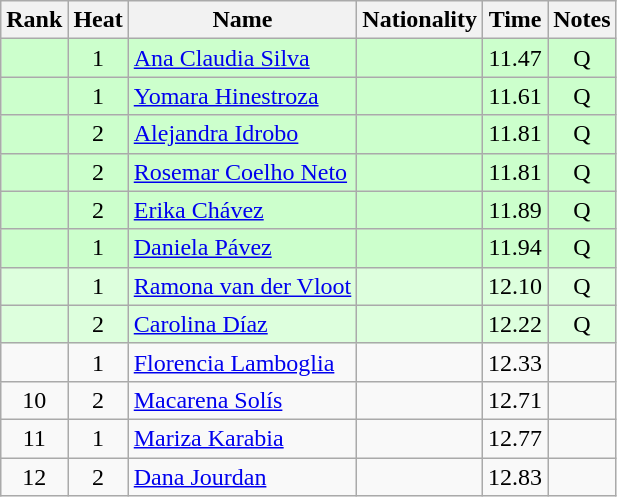<table class="wikitable sortable" style="text-align:center">
<tr>
<th>Rank</th>
<th>Heat</th>
<th>Name</th>
<th>Nationality</th>
<th>Time</th>
<th>Notes</th>
</tr>
<tr bgcolor=ccffcc>
<td></td>
<td>1</td>
<td align=left><a href='#'>Ana Claudia Silva</a></td>
<td align=left></td>
<td>11.47</td>
<td>Q</td>
</tr>
<tr bgcolor=ccffcc>
<td></td>
<td>1</td>
<td align=left><a href='#'>Yomara Hinestroza</a></td>
<td align=left></td>
<td>11.61</td>
<td>Q</td>
</tr>
<tr bgcolor=ccffcc>
<td></td>
<td>2</td>
<td align=left><a href='#'>Alejandra Idrobo</a></td>
<td align=left></td>
<td>11.81</td>
<td>Q</td>
</tr>
<tr bgcolor=ccffcc>
<td></td>
<td>2</td>
<td align=left><a href='#'>Rosemar Coelho Neto</a></td>
<td align=left></td>
<td>11.81</td>
<td>Q</td>
</tr>
<tr bgcolor=ccffcc>
<td></td>
<td>2</td>
<td align=left><a href='#'>Erika Chávez</a></td>
<td align=left></td>
<td>11.89</td>
<td>Q</td>
</tr>
<tr bgcolor=ccffcc>
<td></td>
<td>1</td>
<td align=left><a href='#'>Daniela Pávez</a></td>
<td align=left></td>
<td>11.94</td>
<td>Q</td>
</tr>
<tr bgcolor=ddffdd>
<td></td>
<td>1</td>
<td align=left><a href='#'>Ramona van der Vloot</a></td>
<td align=left></td>
<td>12.10</td>
<td>Q</td>
</tr>
<tr bgcolor=ddffdd>
<td></td>
<td>2</td>
<td align=left><a href='#'>Carolina Díaz</a></td>
<td align=left></td>
<td>12.22</td>
<td>Q</td>
</tr>
<tr>
<td></td>
<td>1</td>
<td align=left><a href='#'>Florencia Lamboglia</a></td>
<td align=left></td>
<td>12.33</td>
<td></td>
</tr>
<tr>
<td>10</td>
<td>2</td>
<td align=left><a href='#'>Macarena Solís</a></td>
<td align=left></td>
<td>12.71</td>
<td></td>
</tr>
<tr>
<td>11</td>
<td>1</td>
<td align=left><a href='#'>Mariza Karabia</a></td>
<td align=left></td>
<td>12.77</td>
<td></td>
</tr>
<tr>
<td>12</td>
<td>2</td>
<td align=left><a href='#'>Dana Jourdan</a></td>
<td align=left></td>
<td>12.83</td>
<td></td>
</tr>
</table>
